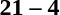<table style="text-align:center">
<tr>
<th width=200></th>
<th width=100></th>
<th width=200></th>
</tr>
<tr>
<td align=right></td>
<td><strong>21 – 4</strong></td>
<td align=left></td>
</tr>
</table>
